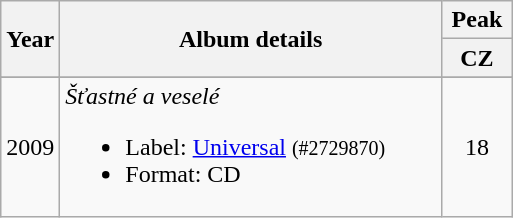<table class="wikitable" style="text-align:center;">
<tr>
<th rowspan="2" width="5">Year</th>
<th rowspan="2" width="247">Album details</th>
<th colspan="1" width="25">Peak</th>
</tr>
<tr>
<th rowspan="1" width="40">CZ</th>
</tr>
<tr style="font-size:smaller;">
</tr>
<tr>
<td>2009</td>
<td align="left"><em>Šťastné a veselé</em><br><ul><li>Label: <a href='#'>Universal</a> <small>(#2729870)</small></li><li>Format: CD</li></ul></td>
<td>18</td>
</tr>
</table>
